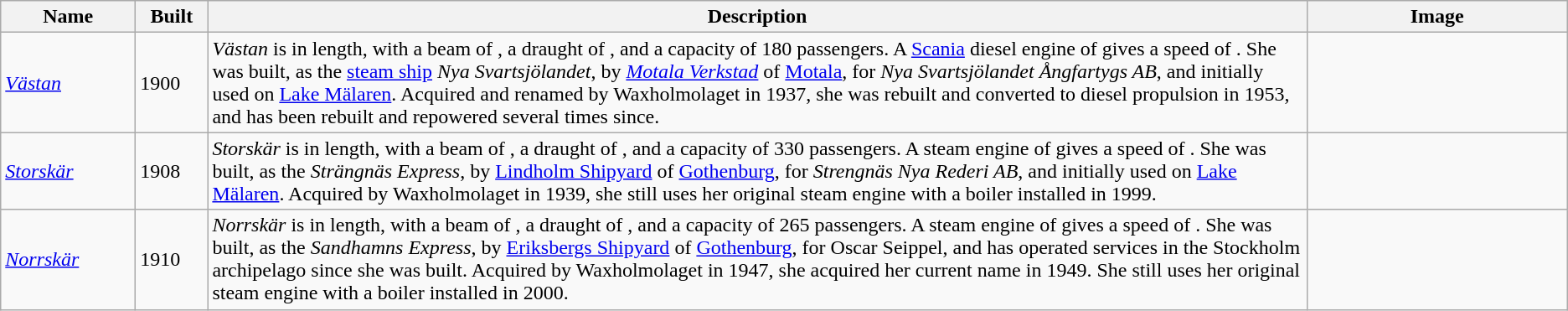<table class="wikitable sortable">
<tr>
<th width="100">Name</th>
<th width="50">Built</th>
<th class="unsortable">Description</th>
<th class="unsortable" width="200">Image</th>
</tr>
<tr ->
<td><a href='#'><em>Västan</em></a></td>
<td>1900</td>
<td><em>Västan</em> is  in length, with a beam of , a draught of , and a capacity of 180 passengers. A <a href='#'>Scania</a> diesel engine of  gives a speed of . She was built, as the <a href='#'>steam ship</a> <em>Nya Svartsjölandet</em>, by <em><a href='#'>Motala Verkstad</a></em> of <a href='#'>Motala</a>, for <em>Nya Svartsjölandet Ångfartygs AB</em>, and initially used on <a href='#'>Lake Mälaren</a>. Acquired and renamed by Waxholmolaget in 1937, she was rebuilt and converted to diesel propulsion in 1953, and has been rebuilt and repowered several times since.</td>
<td></td>
</tr>
<tr ->
<td><a href='#'><em>Storskär</em></a></td>
<td>1908</td>
<td><em>Storskär</em> is  in length, with a beam of , a draught of , and a capacity of 330 passengers. A steam engine of  gives a speed of . She was built, as the <em>Strängnäs Express</em>, by <a href='#'>Lindholm Shipyard</a> of <a href='#'>Gothenburg</a>, for <em>Strengnäs Nya Rederi AB</em>, and initially used on <a href='#'>Lake Mälaren</a>. Acquired by Waxholmolaget in 1939, she still uses her original steam engine with a boiler installed in 1999.</td>
<td></td>
</tr>
<tr ->
<td><a href='#'><em>Norrskär</em></a></td>
<td>1910</td>
<td><em>Norrskär</em> is  in length, with a beam of , a draught of , and a capacity of 265 passengers. A steam engine of  gives a speed of . She was built, as the <em>Sandhamns Express</em>, by <a href='#'>Eriksbergs Shipyard</a> of <a href='#'>Gothenburg</a>, for Oscar Seippel, and has operated services in the Stockholm archipelago since she was built. Acquired by Waxholmolaget in 1947, she acquired her current name in 1949. She still uses her original steam engine with a boiler installed in 2000.</td>
<td></td>
</tr>
</table>
